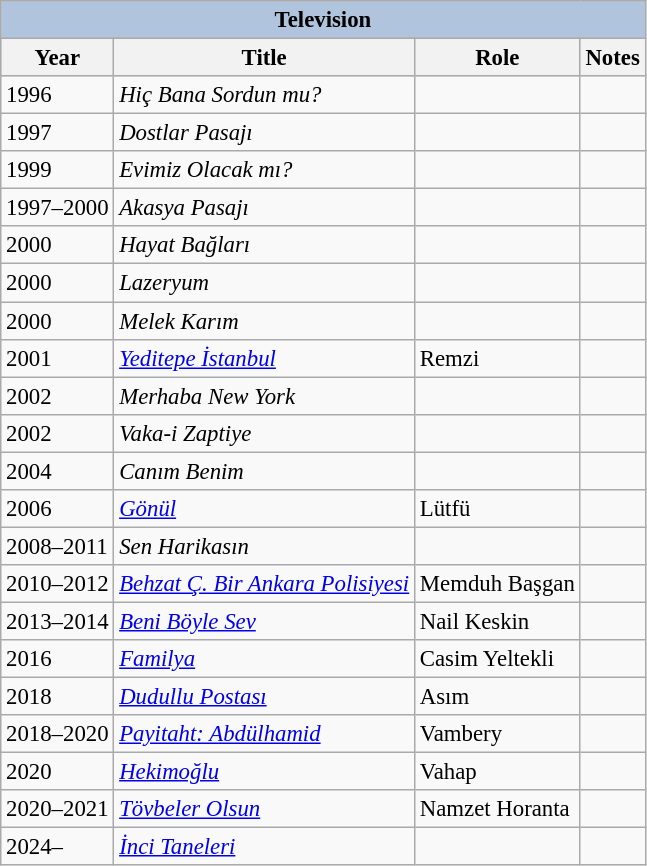<table class="wikitable plainrowheaders sortable" style="margin-right: 0; font-size: 95%;">
<tr bgcolor="#CCCCCC" align="center">
<th colspan="4" style="background: LightSteelBlue;">Television</th>
</tr>
<tr bgcolor="#CCCCCC" align="center">
<th>Year</th>
<th>Title</th>
<th>Role</th>
<th>Notes</th>
</tr>
<tr>
<td>1996</td>
<td><em>Hiç Bana Sordun mu?</em></td>
<td></td>
<td></td>
</tr>
<tr>
<td>1997</td>
<td><em>Dostlar Pasajı</em></td>
<td></td>
<td></td>
</tr>
<tr>
<td>1999</td>
<td><em>Evimiz Olacak mı?</em></td>
<td></td>
<td></td>
</tr>
<tr>
<td>1997–2000</td>
<td><em>Akasya Pasajı</em></td>
<td></td>
<td></td>
</tr>
<tr>
<td>2000</td>
<td><em>Hayat Bağları</em></td>
<td></td>
<td></td>
</tr>
<tr>
<td>2000</td>
<td><em>Lazeryum</em></td>
<td></td>
<td></td>
</tr>
<tr>
<td>2000</td>
<td><em>Melek Karım</em></td>
<td></td>
<td></td>
</tr>
<tr>
<td>2001</td>
<td><em><a href='#'>Yeditepe İstanbul</a></em></td>
<td>Remzi</td>
<td></td>
</tr>
<tr>
<td>2002</td>
<td><em>Merhaba New York</em></td>
<td></td>
<td></td>
</tr>
<tr>
<td>2002</td>
<td><em>Vaka-i Zaptiye</em></td>
<td></td>
<td></td>
</tr>
<tr>
<td>2004</td>
<td><em>Canım Benim</em></td>
<td></td>
<td></td>
</tr>
<tr>
<td>2006</td>
<td><a href='#'><em>Gönül</em></a></td>
<td>Lütfü</td>
<td></td>
</tr>
<tr>
<td>2008–2011</td>
<td><em>Sen Harikasın</em></td>
<td></td>
<td></td>
</tr>
<tr>
<td>2010–2012</td>
<td><em><a href='#'>Behzat Ç. Bir Ankara Polisiyesi</a></em></td>
<td>Memduh Başgan</td>
<td></td>
</tr>
<tr>
<td>2013–2014</td>
<td><em><a href='#'>Beni Böyle Sev</a></em></td>
<td>Nail Keskin</td>
<td></td>
</tr>
<tr>
<td>2016</td>
<td><a href='#'><em>Familya</em></a></td>
<td>Casim Yeltekli</td>
<td></td>
</tr>
<tr>
<td>2018</td>
<td><em><a href='#'>Dudullu Postası</a></em></td>
<td>Asım</td>
<td></td>
</tr>
<tr>
<td>2018–2020</td>
<td><em><a href='#'>Payitaht: Abdülhamid</a></em></td>
<td>Vambery</td>
<td></td>
</tr>
<tr>
<td>2020</td>
<td><a href='#'><em>Hekimoğlu</em></a></td>
<td>Vahap</td>
<td></td>
</tr>
<tr>
<td>2020–2021</td>
<td><em><a href='#'>Tövbeler Olsun</a></em></td>
<td>Namzet Horanta</td>
<td></td>
</tr>
<tr>
<td>2024–</td>
<td><em><a href='#'>İnci Taneleri</a></em></td>
<td></td>
<td></td>
</tr>
</table>
